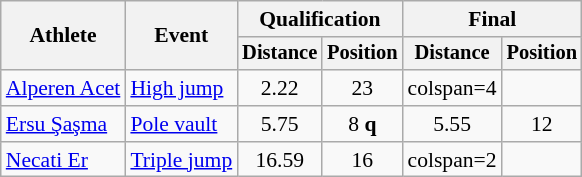<table class=wikitable style=font-size:90%>
<tr>
<th rowspan=2>Athlete</th>
<th rowspan=2>Event</th>
<th colspan=2>Qualification</th>
<th colspan=2>Final</th>
</tr>
<tr style=font-size:95%>
<th>Distance</th>
<th>Position</th>
<th>Distance</th>
<th>Position</th>
</tr>
<tr align=center>
<td align=left><a href='#'>Alperen Acet</a></td>
<td align=left><a href='#'>High jump</a></td>
<td>2.22</td>
<td>23</td>
<td>colspan=4 </td>
</tr>
<tr align=center>
<td align=left><a href='#'>Ersu Şaşma</a></td>
<td align=left><a href='#'>Pole vault</a></td>
<td>5.75</td>
<td>8 <strong>q</strong></td>
<td>5.55</td>
<td>12</td>
</tr>
<tr align=center>
<td align=left><a href='#'>Necati Er</a></td>
<td align=left><a href='#'>Triple jump</a></td>
<td>16.59</td>
<td>16</td>
<td>colspan=2 </td>
</tr>
</table>
